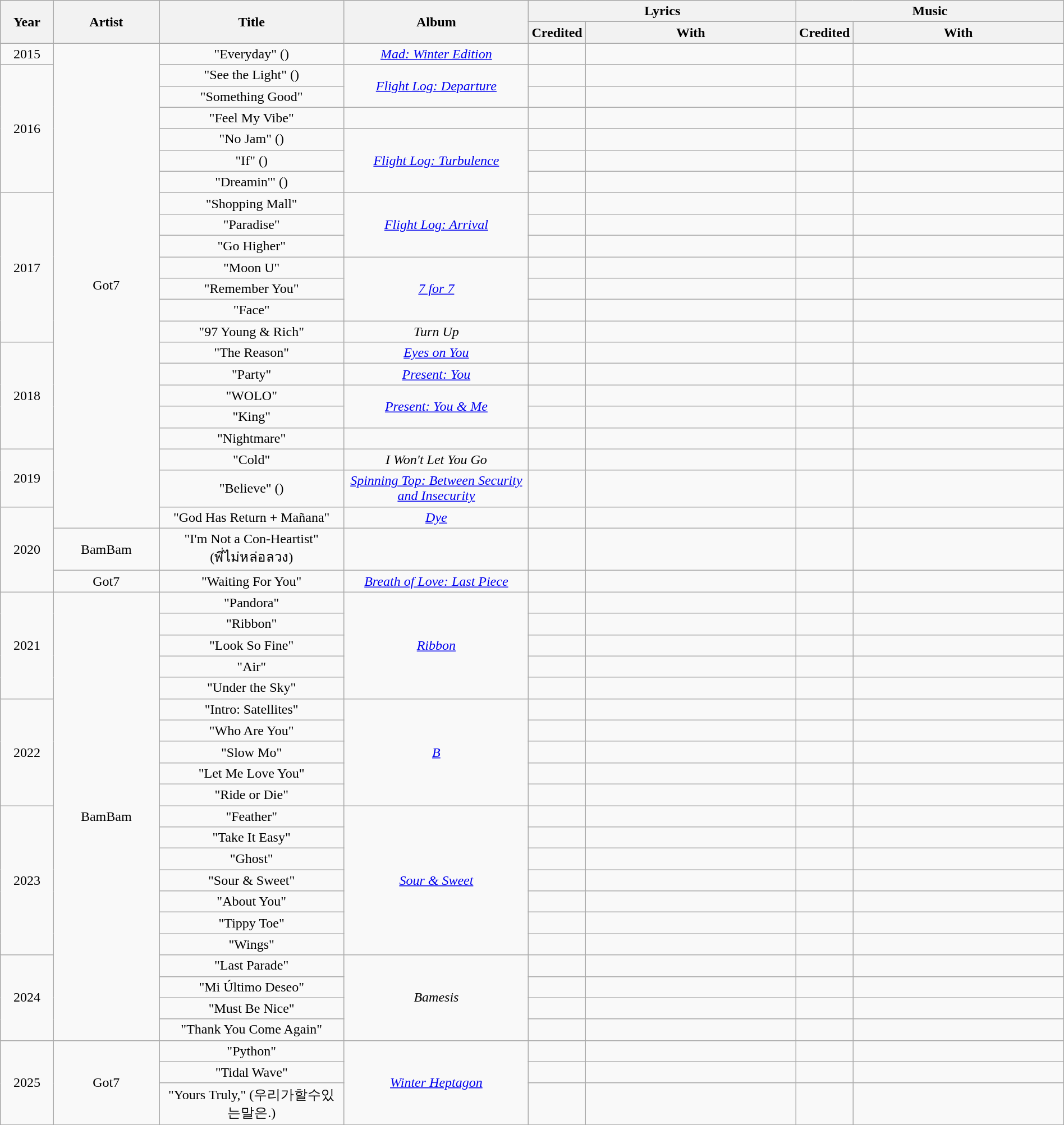<table class="wikitable" style="text-align:center; width:100%;">
<tr>
<th rowspan="2" style="width:5%;">Year</th>
<th rowspan="2" style="width:10%;">Artist</th>
<th rowspan="2" style="width:17.5%;">Title</th>
<th rowspan="2" style="width:17.5%;">Album</th>
<th colspan="2" style="width:25%;">Lyrics</th>
<th colspan="2" style="width:25%;">Music</th>
</tr>
<tr>
<th style="width:5%;">Credited</th>
<th style="width:20%;">With</th>
<th style="width:5%;">Credited</th>
<th style="width:20%;">With</th>
</tr>
<tr>
<td>2015</td>
<td rowspan="22">Got7</td>
<td>"Everyday" ()</td>
<td><a href='#'><em>Mad: Winter Edition</em></a></td>
<td></td>
<td></td>
<td></td>
<td></td>
</tr>
<tr>
<td rowspan="6">2016</td>
<td>"See the Light" ()</td>
<td rowspan="2"><em><a href='#'>Flight Log: Departure</a></em></td>
<td></td>
<td></td>
<td></td>
<td></td>
</tr>
<tr>
<td>"Something Good"</td>
<td></td>
<td></td>
<td></td>
<td></td>
</tr>
<tr>
<td>"Feel My Vibe"</td>
<td></td>
<td></td>
<td></td>
<td></td>
<td></td>
</tr>
<tr>
<td>"No Jam" ()</td>
<td rowspan="3"><em><a href='#'>Flight Log: Turbulence</a></em></td>
<td></td>
<td></td>
<td></td>
<td></td>
</tr>
<tr>
<td>"If" ()</td>
<td></td>
<td></td>
<td></td>
<td></td>
</tr>
<tr>
<td>"Dreamin'" ()</td>
<td></td>
<td></td>
<td></td>
<td></td>
</tr>
<tr>
<td rowspan="7">2017</td>
<td>"Shopping Mall"</td>
<td rowspan="3"><em><a href='#'>Flight Log: Arrival</a></em></td>
<td></td>
<td></td>
<td></td>
<td></td>
</tr>
<tr>
<td>"Paradise"</td>
<td></td>
<td></td>
<td></td>
<td></td>
</tr>
<tr>
<td>"Go Higher"</td>
<td></td>
<td></td>
<td></td>
<td></td>
</tr>
<tr>
<td>"Moon U"</td>
<td rowspan="3"><em><a href='#'>7 for 7</a></em></td>
<td></td>
<td></td>
<td></td>
<td></td>
</tr>
<tr>
<td>"Remember You"</td>
<td></td>
<td></td>
<td></td>
<td></td>
</tr>
<tr>
<td>"Face"</td>
<td></td>
<td></td>
<td></td>
<td></td>
</tr>
<tr>
<td>"97 Young & Rich"</td>
<td><em>Turn Up</em></td>
<td></td>
<td></td>
<td></td>
<td></td>
</tr>
<tr>
<td rowspan="5">2018</td>
<td>"The Reason"</td>
<td><em><a href='#'>Eyes on You</a></em></td>
<td></td>
<td></td>
<td></td>
<td></td>
</tr>
<tr>
<td>"Party"</td>
<td><em><a href='#'>Present: You</a></em></td>
<td></td>
<td></td>
<td></td>
<td></td>
</tr>
<tr>
<td>"WOLO"</td>
<td rowspan="2"><em><a href='#'>Present: You & Me</a></em></td>
<td></td>
<td></td>
<td></td>
<td></td>
</tr>
<tr>
<td>"King"</td>
<td></td>
<td></td>
<td></td>
<td></td>
</tr>
<tr>
<td>"Nightmare"</td>
<td></td>
<td></td>
<td></td>
<td></td>
<td></td>
</tr>
<tr>
<td rowspan="2">2019</td>
<td>"Cold"</td>
<td><em>I Won't Let You Go</em></td>
<td></td>
<td></td>
<td></td>
<td></td>
</tr>
<tr>
<td>"Believe" ()</td>
<td><em><a href='#'>Spinning Top: Between Security and Insecurity</a></em></td>
<td></td>
<td></td>
<td></td>
<td></td>
</tr>
<tr>
<td rowspan="3">2020</td>
<td>"God Has Return + Mañana"</td>
<td><em><a href='#'>Dye</a></em></td>
<td></td>
<td></td>
<td></td>
<td></td>
</tr>
<tr>
<td>BamBam</td>
<td>"I'm Not a Con-Heartist" <br> (พี่ไม่หล่อลวง)</td>
<td></td>
<td></td>
<td></td>
<td></td>
<td></td>
</tr>
<tr>
<td>Got7</td>
<td>"Waiting For You"</td>
<td><em><a href='#'>Breath of Love: Last Piece</a></em></td>
<td></td>
<td></td>
<td></td>
<td></td>
</tr>
<tr>
<td rowspan="5">2021</td>
<td rowspan="21">BamBam</td>
<td>"Pandora"</td>
<td rowspan="5"><em><a href='#'>Ribbon</a></em></td>
<td></td>
<td></td>
<td></td>
<td></td>
</tr>
<tr>
<td>"Ribbon"</td>
<td></td>
<td></td>
<td></td>
<td></td>
</tr>
<tr>
<td>"Look So Fine"</td>
<td></td>
<td></td>
<td></td>
<td></td>
</tr>
<tr>
<td>"Air"</td>
<td></td>
<td></td>
<td></td>
<td></td>
</tr>
<tr>
<td>"Under the Sky"</td>
<td></td>
<td></td>
<td></td>
<td></td>
</tr>
<tr>
<td rowspan="5">2022</td>
<td>"Intro: Satellites"</td>
<td rowspan="5"><em><a href='#'>B</a></em></td>
<td></td>
<td></td>
<td></td>
<td></td>
</tr>
<tr>
<td>"Who Are You"</td>
<td></td>
<td></td>
<td></td>
<td></td>
</tr>
<tr>
<td>"Slow Mo"</td>
<td></td>
<td></td>
<td></td>
<td></td>
</tr>
<tr>
<td>"Let Me Love You"</td>
<td></td>
<td></td>
<td></td>
<td></td>
</tr>
<tr>
<td>"Ride or Die"</td>
<td></td>
<td></td>
<td></td>
<td></td>
</tr>
<tr>
<td rowspan="7">2023</td>
<td>"Feather"</td>
<td rowspan="7"><em><a href='#'>Sour & Sweet</a></em></td>
<td></td>
<td></td>
<td></td>
<td></td>
</tr>
<tr>
<td>"Take It Easy"</td>
<td></td>
<td></td>
<td></td>
<td></td>
</tr>
<tr>
<td>"Ghost"</td>
<td></td>
<td></td>
<td></td>
<td></td>
</tr>
<tr>
<td>"Sour & Sweet"</td>
<td></td>
<td></td>
<td></td>
<td></td>
</tr>
<tr>
<td>"About You"</td>
<td></td>
<td></td>
<td></td>
<td></td>
</tr>
<tr>
<td>"Tippy Toe"</td>
<td></td>
<td></td>
<td></td>
<td></td>
</tr>
<tr>
<td>"Wings"</td>
<td></td>
<td></td>
<td></td>
<td></td>
</tr>
<tr>
<td rowspan="4">2024</td>
<td>"Last Parade"</td>
<td rowspan="4"><em>Bamesis</em></td>
<td></td>
<td></td>
<td></td>
<td></td>
</tr>
<tr>
<td>"Mi Último Deseo"</td>
<td></td>
<td></td>
<td></td>
<td></td>
</tr>
<tr>
<td>"Must Be Nice"</td>
<td></td>
<td></td>
<td></td>
<td></td>
</tr>
<tr>
<td>"Thank You Come Again"</td>
<td></td>
<td></td>
<td></td>
<td></td>
</tr>
<tr>
<td rowspan=3>2025</td>
<td rowspan=3>Got7</td>
<td>"Python"</td>
<td rowspan=3><em><a href='#'>Winter Heptagon</a></em></td>
<td></td>
<td></td>
<td></td>
<td></td>
</tr>
<tr>
<td>"Tidal Wave"</td>
<td></td>
<td></td>
<td></td>
<td></td>
</tr>
<tr>
<td>"Yours Truly," (우리가할수있는말은.)</td>
<td></td>
<td></td>
<td></td>
<td></td>
</tr>
<tr>
</tr>
</table>
